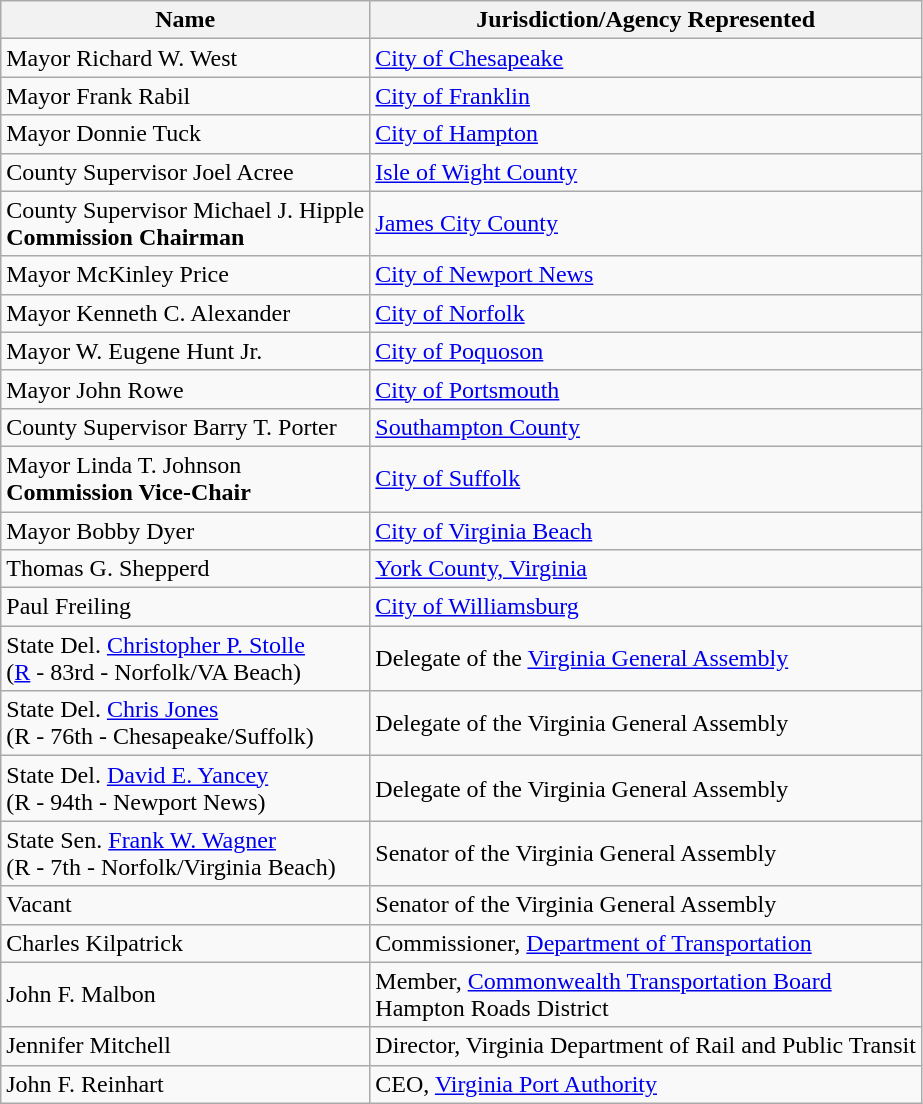<table class="wikitable sortable">
<tr>
<th>Name</th>
<th>Jurisdiction/Agency Represented</th>
</tr>
<tr>
<td>Mayor Richard W. West</td>
<td><a href='#'>City of Chesapeake</a></td>
</tr>
<tr>
<td>Mayor Frank Rabil</td>
<td><a href='#'>City of Franklin</a></td>
</tr>
<tr>
<td>Mayor Donnie Tuck</td>
<td><a href='#'>City of Hampton</a></td>
</tr>
<tr>
<td>County Supervisor Joel Acree</td>
<td><a href='#'>Isle of Wight County</a></td>
</tr>
<tr>
<td>County Supervisor Michael J. Hipple<br><strong>Commission Chairman</strong></td>
<td><a href='#'>James City County</a></td>
</tr>
<tr>
<td>Mayor McKinley Price</td>
<td><a href='#'>City of Newport News</a></td>
</tr>
<tr>
<td>Mayor Kenneth C. Alexander</td>
<td><a href='#'>City of Norfolk</a></td>
</tr>
<tr>
<td>Mayor W. Eugene Hunt Jr.</td>
<td><a href='#'>City of Poquoson</a></td>
</tr>
<tr>
<td>Mayor John Rowe</td>
<td><a href='#'>City of Portsmouth</a></td>
</tr>
<tr>
<td>County Supervisor Barry T. Porter</td>
<td><a href='#'>Southampton County</a></td>
</tr>
<tr>
<td>Mayor Linda T. Johnson<br><strong>Commission Vice-Chair</strong></td>
<td><a href='#'>City of Suffolk</a></td>
</tr>
<tr>
<td>Mayor Bobby Dyer</td>
<td><a href='#'>City of Virginia Beach</a></td>
</tr>
<tr>
<td>Thomas G. Shepperd</td>
<td><a href='#'>York County, Virginia</a></td>
</tr>
<tr>
<td>Paul Freiling</td>
<td><a href='#'>City of Williamsburg</a></td>
</tr>
<tr>
<td>State Del. <a href='#'>Christopher P. Stolle</a><br>(<a href='#'>R</a> - 83rd - Norfolk/VA Beach)</td>
<td>Delegate of the <a href='#'>Virginia General Assembly</a></td>
</tr>
<tr>
<td>State Del. <a href='#'>Chris Jones</a><br>(R - 76th - Chesapeake/Suffolk)</td>
<td>Delegate of the Virginia General Assembly</td>
</tr>
<tr>
<td>State Del. <a href='#'>David E. Yancey</a><br>(R - 94th - Newport News)</td>
<td>Delegate of the Virginia General Assembly</td>
</tr>
<tr>
<td>State Sen. <a href='#'>Frank W. Wagner</a><br>(R - 7th - Norfolk/Virginia Beach)</td>
<td>Senator of the Virginia General Assembly</td>
</tr>
<tr>
<td>Vacant</td>
<td>Senator of the Virginia General Assembly</td>
</tr>
<tr>
<td>Charles Kilpatrick</td>
<td>Commissioner, <a href='#'>Department of Transportation</a></td>
</tr>
<tr>
<td>John F. Malbon</td>
<td>Member, <a href='#'>Commonwealth Transportation Board</a><br>Hampton Roads District</td>
</tr>
<tr>
<td>Jennifer Mitchell</td>
<td>Director, Virginia Department of Rail and Public Transit</td>
</tr>
<tr>
<td>John F. Reinhart</td>
<td>CEO, <a href='#'>Virginia Port Authority</a></td>
</tr>
</table>
